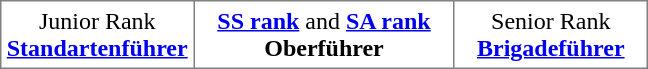<table class="toccolours" border="1" cellpadding="4" cellspacing="0" style="border-collapse: collapse; margin: 0.5em auto; clear: both;">
<tr>
<td width="30%" align="center">Junior Rank<br><strong><a href='#'>Standartenführer</a></strong></td>
<td width="40%" align="center"><strong><a href='#'>SS rank</a></strong> and <strong><a href='#'>SA rank</a></strong><br><strong>Oberführer</strong></td>
<td width="30%" align="center">Senior Rank<br><strong><a href='#'>Brigadeführer</a></strong></td>
</tr>
</table>
